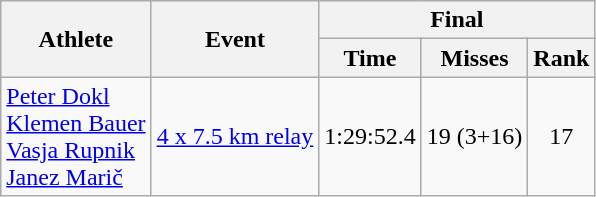<table class="wikitable">
<tr>
<th rowspan="2">Athlete</th>
<th rowspan="2">Event</th>
<th colspan="3">Final</th>
</tr>
<tr>
<th>Time</th>
<th>Misses</th>
<th>Rank</th>
</tr>
<tr align="center">
<td align="left"><a href='#'>Peter Dokl</a><br><a href='#'>Klemen Bauer</a><br><a href='#'>Vasja Rupnik</a><br><a href='#'>Janez Marič</a></td>
<td><a href='#'>4 x 7.5 km relay</a></td>
<td>1:29:52.4</td>
<td>19 (3+16)</td>
<td>17</td>
</tr>
</table>
